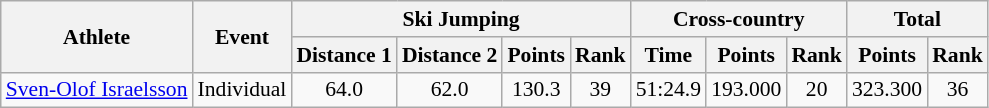<table class="wikitable" style="font-size:90%">
<tr>
<th rowspan="2">Athlete</th>
<th rowspan="2">Event</th>
<th colspan="4">Ski Jumping</th>
<th colspan="3">Cross-country</th>
<th colspan="2">Total</th>
</tr>
<tr>
<th>Distance 1</th>
<th>Distance 2</th>
<th>Points</th>
<th>Rank</th>
<th>Time</th>
<th>Points</th>
<th>Rank</th>
<th>Points</th>
<th>Rank</th>
</tr>
<tr>
<td><a href='#'>Sven-Olof Israelsson</a></td>
<td>Individual</td>
<td align="center">64.0</td>
<td align="center">62.0</td>
<td align="center">130.3</td>
<td align="center">39</td>
<td align="center">51:24.9</td>
<td align="center">193.000</td>
<td align="center">20</td>
<td align="center">323.300</td>
<td align="center">36</td>
</tr>
</table>
